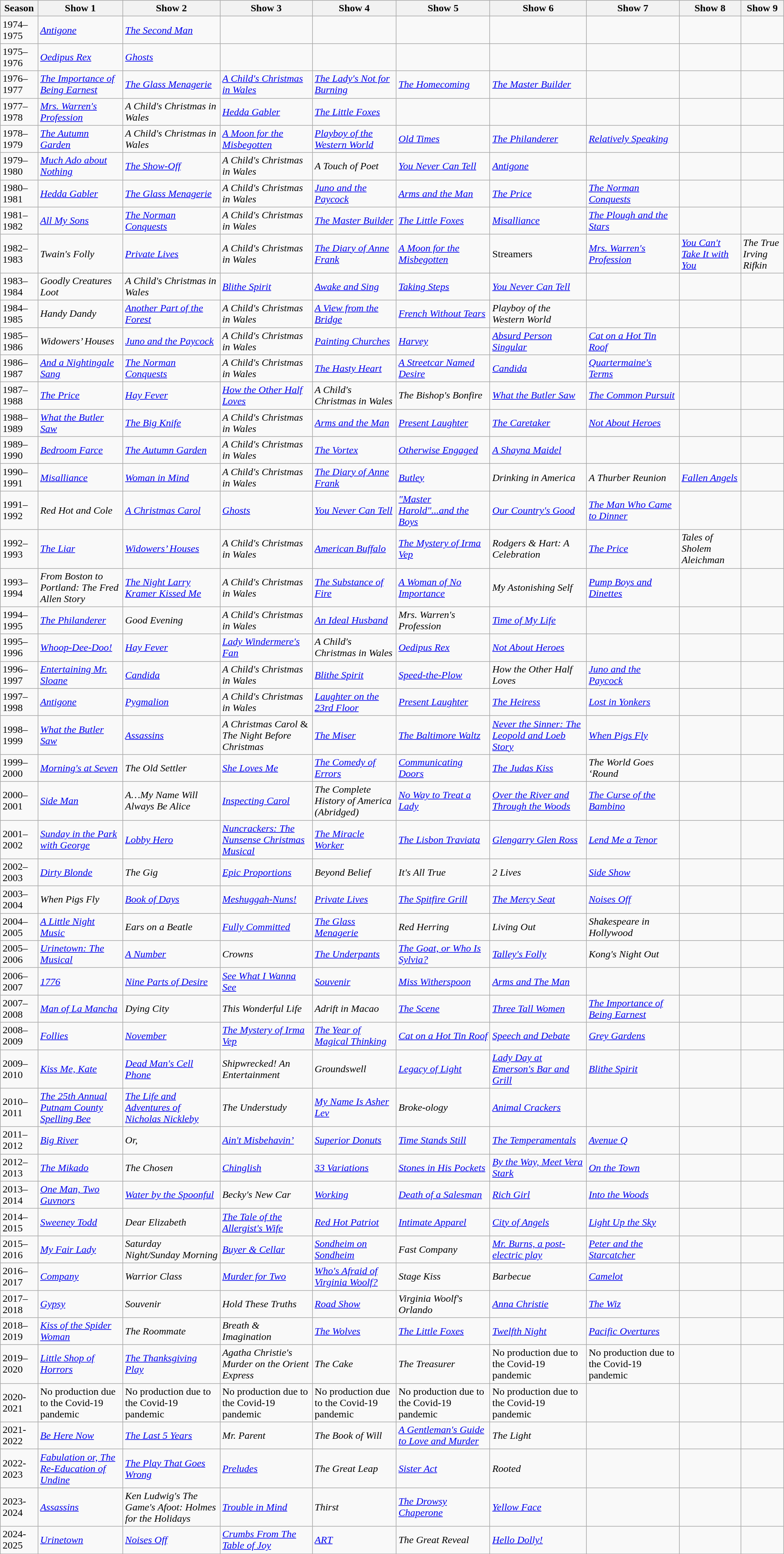<table class="wikitable">
<tr>
<th>Season</th>
<th>Show 1</th>
<th>Show 2</th>
<th>Show 3</th>
<th>Show 4</th>
<th>Show 5</th>
<th>Show 6</th>
<th>Show 7</th>
<th>Show 8</th>
<th>Show 9</th>
</tr>
<tr>
<td>1974–1975</td>
<td><a href='#'><em>Antigone</em></a></td>
<td><em><a href='#'>The Second Man</a></em></td>
<td></td>
<td></td>
<td></td>
<td></td>
<td></td>
<td></td>
<td></td>
</tr>
<tr>
<td>1975–1976</td>
<td><a href='#'><em>Oedipus Rex</em></a></td>
<td><a href='#'><em>Ghosts</em></a></td>
<td></td>
<td></td>
<td></td>
<td></td>
<td></td>
<td></td>
<td></td>
</tr>
<tr>
<td>1976–1977</td>
<td><em><a href='#'>The Importance of Being Earnest</a></em></td>
<td><em><a href='#'>The Glass Menagerie</a></em></td>
<td><em><a href='#'>A Child's Christmas in Wales</a></em></td>
<td><em><a href='#'>The Lady's Not for Burning</a></em></td>
<td><a href='#'><em>The Homecoming</em></a></td>
<td><em><a href='#'>The Master Builder</a></em></td>
<td></td>
<td></td>
<td></td>
</tr>
<tr>
<td>1977–1978</td>
<td><em><a href='#'>Mrs. Warren's Profession</a></em></td>
<td><em>A Child's Christmas in Wales</em></td>
<td><em><a href='#'>Hedda Gabler</a></em></td>
<td><em><a href='#'>The Little Foxes</a></em></td>
<td></td>
<td></td>
<td></td>
<td></td>
<td></td>
</tr>
<tr>
<td>1978–1979</td>
<td><em><a href='#'>The Autumn Garden</a></em></td>
<td><em>A Child's Christmas in Wales</em></td>
<td><em><a href='#'>A Moon for the Misbegotten</a></em></td>
<td><em><a href='#'>Playboy of the Western World</a></em></td>
<td><em><a href='#'>Old Times</a></em></td>
<td><em><a href='#'>The Philanderer</a></em></td>
<td><a href='#'><em>Relatively Speaking</em></a></td>
<td></td>
<td></td>
</tr>
<tr>
<td>1979–1980</td>
<td><em><a href='#'>Much Ado about Nothing</a></em></td>
<td><a href='#'><em>The Show-Off</em></a></td>
<td><em>A Child's Christmas in Wales</em></td>
<td><em>A Touch of Poet</em></td>
<td><a href='#'><em>You Never Can Tell</em></a></td>
<td><em><a href='#'>Antigone</a></em></td>
<td></td>
<td></td>
<td></td>
</tr>
<tr>
<td>1980–1981</td>
<td><em><a href='#'>Hedda Gabler</a></em></td>
<td><em><a href='#'>The Glass Menagerie</a></em></td>
<td><em>A Child's Christmas in Wales</em></td>
<td><em><a href='#'>Juno and the Paycock</a></em></td>
<td><em><a href='#'>Arms and the Man</a></em></td>
<td><em><a href='#'>The Price</a></em></td>
<td><em><a href='#'>The Norman Conquests</a></em></td>
<td></td>
<td></td>
</tr>
<tr>
<td>1981–1982</td>
<td><a href='#'><em>All My Sons</em></a></td>
<td><em><a href='#'>The Norman Conquests</a></em></td>
<td><em>A Child's Christmas in Wales</em></td>
<td><em><a href='#'>The Master Builder</a></em></td>
<td><em><a href='#'>The Little Foxes</a></em></td>
<td><em><a href='#'>Misalliance</a></em></td>
<td><em><a href='#'>The Plough and the Stars</a></em></td>
<td></td>
<td></td>
</tr>
<tr>
<td>1982–1983</td>
<td><em>Twain's Folly</em></td>
<td><em><a href='#'>Private Lives</a></em></td>
<td><em>A Child's Christmas in Wales</em></td>
<td><a href='#'><em>The Diary of Anne Frank</em></a></td>
<td><em><a href='#'>A Moon for the Misbegotten</a></em></td>
<td>Streamers</td>
<td><em><a href='#'>Mrs. Warren's Profession</a></em></td>
<td><a href='#'><em>You Can't Take It with You</em></a></td>
<td><em>The True Irving Rifkin</em></td>
</tr>
<tr>
<td>1983–1984</td>
<td><em>Goodly Creatures Loot</em></td>
<td><em>A Child's Christmas in Wales</em></td>
<td><a href='#'><em>Blithe Spirit</em></a></td>
<td><em><a href='#'>Awake and Sing</a></em></td>
<td><em><a href='#'>Taking Steps</a></em></td>
<td><em><a href='#'>You Never Can Tell</a></em></td>
<td></td>
<td></td>
<td></td>
</tr>
<tr>
<td>1984–1985</td>
<td><em>Handy Dandy</em></td>
<td><em><a href='#'>Another Part of the Forest</a></em></td>
<td><em>A Child's Christmas in Wales</em></td>
<td><em><a href='#'>A View from the Bridge</a></em></td>
<td><em><a href='#'>French Without Tears</a></em></td>
<td><em>Playboy of the Western World</em></td>
<td></td>
<td></td>
<td></td>
</tr>
<tr>
<td>1985–1986</td>
<td><em>Widowers’ Houses</em></td>
<td><em><a href='#'>Juno and the Paycock</a></em></td>
<td><em>A Child's Christmas in Wales</em></td>
<td><em><a href='#'>Painting Churches</a></em></td>
<td><a href='#'><em>Harvey</em></a></td>
<td><em><a href='#'>Absurd Person Singular</a></em></td>
<td><em><a href='#'>Cat on a Hot Tin Roof</a></em></td>
<td></td>
<td></td>
</tr>
<tr>
<td>1986–1987</td>
<td><em><a href='#'>And a Nightingale Sang</a></em></td>
<td><em><a href='#'>The Norman Conquests</a></em></td>
<td><em>A Child's Christmas in Wales</em></td>
<td><em><a href='#'>The Hasty Heart</a></em></td>
<td><em><a href='#'>A Streetcar Named Desire</a></em></td>
<td><a href='#'><em>Candida</em></a></td>
<td><em><a href='#'>Quartermaine's Terms</a></em></td>
<td></td>
<td></td>
</tr>
<tr>
<td>1987–1988</td>
<td><a href='#'><em>The Price</em></a></td>
<td><em><a href='#'>Hay Fever</a></em></td>
<td><em><a href='#'>How the Other Half Loves</a></em></td>
<td><em>A Child's Christmas in Wales</em></td>
<td><em>The Bishop's Bonfire</em></td>
<td><a href='#'><em>What the Butler Saw</em></a></td>
<td><em><a href='#'>The Common Pursuit</a></em></td>
<td></td>
<td></td>
</tr>
<tr>
<td>1988–1989</td>
<td><em><a href='#'>What the Butler Saw</a></em></td>
<td><em><a href='#'>The Big Knife</a></em></td>
<td><em>A Child's Christmas in Wales</em></td>
<td><em><a href='#'>Arms and the Man</a></em></td>
<td><em><a href='#'>Present Laughter</a></em></td>
<td><em><a href='#'>The Caretaker</a></em></td>
<td><em><a href='#'>Not About Heroes</a></em></td>
<td></td>
<td></td>
</tr>
<tr>
<td>1989–1990</td>
<td><em><a href='#'>Bedroom Farce</a></em></td>
<td><em><a href='#'>The Autumn Garden</a></em></td>
<td><em>A Child's Christmas in Wales</em></td>
<td><em><a href='#'>The Vortex</a></em></td>
<td><em><a href='#'>Otherwise Engaged</a></em></td>
<td><em><a href='#'>A Shayna Maidel</a></em></td>
<td></td>
<td></td>
<td></td>
</tr>
<tr>
<td>1990–1991</td>
<td><em><a href='#'>Misalliance</a></em></td>
<td><em><a href='#'>Woman in Mind</a></em></td>
<td><em>A Child's Christmas in Wales</em></td>
<td><a href='#'><em>The Diary of Anne Frank</em></a></td>
<td><a href='#'><em>Butley</em></a></td>
<td><em>Drinking in America</em></td>
<td><em>A Thurber Reunion</em></td>
<td><a href='#'><em>Fallen Angels</em></a></td>
<td></td>
</tr>
<tr>
<td>1991–1992</td>
<td><em>Red Hot and Cole</em></td>
<td><em><a href='#'>A Christmas Carol</a></em></td>
<td><a href='#'><em>Ghosts</em></a></td>
<td><a href='#'><em>You Never Can Tell</em></a></td>
<td><em><a href='#'>"Master Harold"...and the Boys</a></em></td>
<td><em><a href='#'>Our Country's Good</a></em></td>
<td><em><a href='#'>The Man Who Came to Dinner</a></em></td>
<td></td>
<td></td>
</tr>
<tr>
<td>1992–1993</td>
<td><a href='#'><em>The Liar</em></a></td>
<td><a href='#'><em>Widowers’ Houses</em></a></td>
<td><em>A Child's Christmas in Wales</em></td>
<td><a href='#'><em>American Buffalo</em></a></td>
<td><em><a href='#'>The Mystery of Irma Vep</a></em></td>
<td><em>Rodgers & Hart: A Celebration</em></td>
<td><a href='#'><em>The Price</em></a></td>
<td><em>Tales of Sholem Aleichman</em></td>
<td></td>
</tr>
<tr>
<td>1993–1994</td>
<td><em>From Boston to Portland: The Fred Allen Story</em></td>
<td><em><a href='#'>The Night Larry Kramer Kissed Me</a></em></td>
<td><em>A Child's Christmas in Wales</em></td>
<td><em><a href='#'>The Substance of Fire</a></em></td>
<td><em><a href='#'>A Woman of No Importance</a></em></td>
<td><em>My Astonishing Self</em></td>
<td><em><a href='#'>Pump Boys and Dinettes</a></em></td>
<td></td>
<td></td>
</tr>
<tr>
<td>1994–1995</td>
<td><em><a href='#'>The Philanderer</a></em></td>
<td><em>Good Evening</em></td>
<td><em>A Child's Christmas in Wales</em></td>
<td><em><a href='#'>An Ideal Husband</a></em></td>
<td><em>Mrs. Warren's Profession</em></td>
<td><a href='#'><em>Time of My Life</em></a></td>
<td></td>
<td></td>
<td></td>
</tr>
<tr>
<td>1995–1996</td>
<td><em><a href='#'>Whoop-Dee-Doo!</a></em></td>
<td><a href='#'><em>Hay Fever</em></a></td>
<td><em><a href='#'>Lady Windermere's Fan</a></em></td>
<td><em>A Child's Christmas in Wales</em></td>
<td><a href='#'><em>Oedipus Rex</em></a></td>
<td><em><a href='#'>Not About Heroes</a></em></td>
<td></td>
<td></td>
<td></td>
</tr>
<tr>
<td>1996–1997</td>
<td><em><a href='#'>Entertaining Mr. Sloane</a></em></td>
<td><a href='#'><em>Candida</em></a></td>
<td><em>A Child's Christmas in Wales</em></td>
<td><a href='#'><em>Blithe Spirit</em></a></td>
<td><em><a href='#'>Speed-the-Plow</a></em></td>
<td><em>How the Other Half Loves</em></td>
<td><em><a href='#'>Juno and the Paycock</a></em></td>
<td></td>
<td></td>
</tr>
<tr>
<td>1997–1998</td>
<td><em><a href='#'>Antigone</a></em></td>
<td><em><a href='#'>Pygmalion</a></em></td>
<td><em>A Child's Christmas in Wales</em></td>
<td><em><a href='#'>Laughter on the 23rd Floor</a></em></td>
<td><em><a href='#'>Present Laughter</a></em></td>
<td><em><a href='#'>The Heiress</a></em></td>
<td><em><a href='#'>Lost in Yonkers</a></em></td>
<td></td>
<td></td>
</tr>
<tr>
<td>1998–1999</td>
<td><em><a href='#'>What the Butler Saw</a></em></td>
<td><a href='#'><em>Assassins</em></a></td>
<td><em>A Christmas Carol</em> & <em>The Night Before Christmas</em></td>
<td><em><a href='#'>The Miser</a></em></td>
<td><em><a href='#'>The Baltimore Waltz</a></em></td>
<td><em><a href='#'>Never the Sinner: The Leopold and Loeb Story</a></em></td>
<td><a href='#'><em>When Pigs Fly</em></a></td>
<td></td>
<td></td>
</tr>
<tr>
<td>1999–2000</td>
<td><em><a href='#'>Morning's at Seven</a></em></td>
<td><em>The Old Settler</em></td>
<td><em><a href='#'>She Loves Me</a></em></td>
<td><em><a href='#'>The Comedy of Errors</a></em></td>
<td><em><a href='#'>Communicating Doors</a></em></td>
<td><a href='#'><em>The Judas Kiss</em></a></td>
<td><em>The World Goes ‘Round</em></td>
<td></td>
<td></td>
</tr>
<tr>
<td>2000–2001</td>
<td><em><a href='#'>Side Man</a></em></td>
<td><em>A…My Name Will Always Be Alice</em></td>
<td><em><a href='#'>Inspecting Carol</a></em></td>
<td><em>The Complete History of America (Abridged)</em></td>
<td><a href='#'><em>No Way to Treat a Lady</em></a></td>
<td><em><a href='#'>Over the River and Through the Woods</a></em></td>
<td><em><a href='#'>The Curse of the Bambino</a></em></td>
<td></td>
<td></td>
</tr>
<tr>
<td>2001–2002</td>
<td><em><a href='#'>Sunday in the Park with George</a></em></td>
<td><em><a href='#'>Lobby Hero</a></em></td>
<td><em><a href='#'>Nuncrackers: The Nunsense Christmas Musical</a></em></td>
<td><em><a href='#'>The Miracle Worker</a></em></td>
<td><em><a href='#'>The Lisbon Traviata</a></em></td>
<td><em><a href='#'>Glengarry Glen Ross</a></em></td>
<td><em><a href='#'>Lend Me a Tenor</a></em></td>
<td></td>
<td></td>
</tr>
<tr>
<td>2002–2003</td>
<td><a href='#'><em>Dirty Blonde</em></a></td>
<td><em>The Gig</em></td>
<td><em><a href='#'>Epic Proportions</a></em></td>
<td><em>Beyond Belief</em></td>
<td><em>It's All True</em></td>
<td><em>2 Lives</em></td>
<td><em><a href='#'>Side Show</a></em></td>
<td></td>
<td></td>
</tr>
<tr>
<td>2003–2004</td>
<td><em>When Pigs Fly</em></td>
<td><a href='#'><em>Book of Days</em></a></td>
<td><em><a href='#'>Meshuggah-Nuns!</a></em></td>
<td><em><a href='#'>Private Lives</a></em></td>
<td><em><a href='#'>The Spitfire Grill</a></em></td>
<td><a href='#'><em>The Mercy Seat</em></a></td>
<td><em><a href='#'>Noises Off</a></em></td>
<td></td>
<td></td>
</tr>
<tr>
<td>2004–2005</td>
<td><em><a href='#'>A Little Night Music</a></em></td>
<td><em>Ears on a Beatle</em></td>
<td><em><a href='#'>Fully Committed</a></em></td>
<td><em><a href='#'>The Glass Menagerie</a></em></td>
<td><em>Red Herring</em></td>
<td><em>Living Out</em></td>
<td><em>Shakespeare in Hollywood</em></td>
<td></td>
<td></td>
</tr>
<tr>
<td>2005–2006</td>
<td><em><a href='#'>Urinetown: The Musical</a></em></td>
<td><em><a href='#'>A Number</a></em></td>
<td><em>Crowns</em></td>
<td><em><a href='#'>The Underpants</a></em></td>
<td><em><a href='#'>The Goat, or Who Is Sylvia?</a></em></td>
<td><em><a href='#'>Talley's Folly</a></em></td>
<td><em>Kong's Night Out</em></td>
<td></td>
<td></td>
</tr>
<tr>
<td>2006–2007</td>
<td><a href='#'><em>1776</em></a></td>
<td><em><a href='#'>Nine Parts of Desire</a></em></td>
<td><em><a href='#'>See What I Wanna See</a></em></td>
<td><em><a href='#'>Souvenir</a></em></td>
<td><em><a href='#'>Miss Witherspoon</a></em></td>
<td><em><a href='#'>Arms and The Man</a></em></td>
<td></td>
<td></td>
<td></td>
</tr>
<tr>
<td>2007–2008</td>
<td><em><a href='#'>Man of La Mancha</a></em></td>
<td><em>Dying City</em></td>
<td><em>This Wonderful Life</em></td>
<td><em>Adrift in Macao</em></td>
<td><a href='#'><em>The Scene</em></a></td>
<td><em><a href='#'>Three Tall Women</a></em></td>
<td><em><a href='#'>The Importance of Being Earnest</a></em></td>
<td></td>
<td></td>
</tr>
<tr>
<td>2008–2009</td>
<td><em><a href='#'>Follies</a></em></td>
<td><a href='#'><em>November</em></a></td>
<td><em><a href='#'>The Mystery of Irma Vep</a></em></td>
<td><em><a href='#'>The Year of Magical Thinking</a></em></td>
<td><em><a href='#'>Cat on a Hot Tin Roof</a></em></td>
<td><a href='#'><em>Speech and Debate</em></a></td>
<td><a href='#'><em>Grey Gardens</em></a></td>
<td></td>
<td></td>
</tr>
<tr>
<td>2009–2010</td>
<td><em><a href='#'>Kiss Me, Kate</a></em></td>
<td><em><a href='#'>Dead Man's Cell Phone</a></em></td>
<td><em>Shipwrecked! An Entertainment</em></td>
<td><em>Groundswell</em></td>
<td><em><a href='#'>Legacy of Light</a></em></td>
<td><em><a href='#'>Lady Day at Emerson's Bar and Grill</a></em></td>
<td><a href='#'><em>Blithe Spirit</em></a></td>
<td></td>
<td></td>
</tr>
<tr>
<td>2010–2011</td>
<td><em><a href='#'>The 25th Annual Putnam County Spelling Bee</a></em></td>
<td><a href='#'><em>The Life and Adventures of Nicholas Nickleby</em></a></td>
<td><em>The Understudy</em></td>
<td><em><a href='#'>My Name Is Asher Lev</a></em></td>
<td><em>Broke-ology</em></td>
<td><a href='#'><em>Animal Crackers</em></a></td>
<td></td>
<td></td>
<td></td>
</tr>
<tr>
<td>2011–2012</td>
<td><a href='#'><em>Big River</em></a></td>
<td><em>Or,</em></td>
<td><a href='#'><em>Ain't Misbehavin’</em></a></td>
<td><em><a href='#'>Superior Donuts</a></em></td>
<td><a href='#'><em>Time Stands Still</em></a></td>
<td><em><a href='#'>The Temperamentals</a></em></td>
<td><em><a href='#'>Avenue Q</a></em></td>
<td></td>
<td></td>
</tr>
<tr>
<td>2012–2013</td>
<td><em><a href='#'>The Mikado</a></em></td>
<td><em>The Chosen</em></td>
<td><em><a href='#'>Chinglish</a></em></td>
<td><em><a href='#'>33 Variations</a></em></td>
<td><em><a href='#'>Stones in His Pockets</a></em></td>
<td><em><a href='#'>By the Way, Meet Vera Stark</a></em></td>
<td><a href='#'><em>On the Town</em></a></td>
<td></td>
<td></td>
</tr>
<tr>
<td>2013–2014</td>
<td><em><a href='#'>One Man, Two Guvnors</a></em></td>
<td><em><a href='#'>Water by the Spoonful</a></em></td>
<td><em>Becky's New Car</em></td>
<td><em><a href='#'>Working</a></em></td>
<td><em><a href='#'>Death of a Salesman</a></em></td>
<td><a href='#'><em>Rich Girl</em></a></td>
<td><em><a href='#'>Into the Woods</a></em></td>
<td></td>
<td></td>
</tr>
<tr>
<td>2014–2015</td>
<td><em><a href='#'>Sweeney Todd</a></em></td>
<td><em>Dear Elizabeth</em></td>
<td><em><a href='#'>The Tale of the Allergist's Wife</a></em></td>
<td><em><a href='#'>Red Hot Patriot</a></em></td>
<td><a href='#'><em>Intimate Apparel</em></a></td>
<td><a href='#'><em>City of Angels</em></a></td>
<td><em><a href='#'>Light Up the Sky</a></em></td>
<td></td>
<td></td>
</tr>
<tr>
<td>2015–2016</td>
<td><em><a href='#'>My Fair Lady</a></em></td>
<td><em>Saturday Night/Sunday Morning</em></td>
<td><em><a href='#'>Buyer & Cellar</a></em></td>
<td><em><a href='#'>Sondheim on Sondheim</a></em></td>
<td><em>Fast Company</em></td>
<td><em><a href='#'>Mr. Burns, a post-electric play</a></em></td>
<td><em><a href='#'>Peter and the Starcatcher</a></em></td>
<td></td>
<td></td>
</tr>
<tr>
<td>2016–2017</td>
<td><a href='#'><em>Company</em></a></td>
<td><em>Warrior Class</em></td>
<td><em><a href='#'>Murder for Two</a></em></td>
<td><em><a href='#'>Who's Afraid of Virginia Woolf?</a></em></td>
<td><em>Stage Kiss</em></td>
<td><em>Barbecue</em></td>
<td><em><a href='#'>Camelot</a></em></td>
<td></td>
<td></td>
</tr>
<tr>
<td>2017–2018</td>
<td><a href='#'><em>Gypsy</em></a></td>
<td><em>Souvenir</em></td>
<td><em>Hold These Truths</em></td>
<td><a href='#'><em>Road Show</em></a></td>
<td><em>Virginia Woolf's Orlando</em></td>
<td><em><a href='#'>Anna Christie</a></em></td>
<td><em><a href='#'>The Wiz</a></em></td>
<td></td>
<td></td>
</tr>
<tr>
<td>2018–2019</td>
<td><a href='#'><em>Kiss of the Spider Woman</em></a></td>
<td><em>The Roommate</em></td>
<td><em>Breath & Imagination</em></td>
<td><a href='#'><em>The Wolves</em></a></td>
<td><em><a href='#'>The Little Foxes</a></em></td>
<td><em><a href='#'>Twelfth Night</a></em></td>
<td><em><a href='#'>Pacific Overtures</a></em></td>
<td></td>
<td></td>
</tr>
<tr>
<td>2019–2020</td>
<td><a href='#'><em>Little Shop of Horrors</em></a></td>
<td><em><a href='#'>The Thanksgiving Play</a></em></td>
<td><em>Agatha Christie's Murder on the Orient Express</em></td>
<td><em>The Cake</em></td>
<td><em>The Treasurer</em></td>
<td>No production due to the Covid-19 pandemic</td>
<td>No production due to the Covid-19 pandemic</td>
<td></td>
<td></td>
</tr>
<tr>
<td>2020-2021</td>
<td>No production due to the Covid-19 pandemic</td>
<td>No production due to the Covid-19 pandemic</td>
<td>No production due to the Covid-19 pandemic</td>
<td>No production due to the Covid-19 pandemic</td>
<td>No production due to the Covid-19 pandemic</td>
<td>No production due to the Covid-19 pandemic</td>
<td></td>
<td></td>
<td></td>
</tr>
<tr>
<td>2021-2022</td>
<td><em><a href='#'>Be Here Now</a></em></td>
<td><a href='#'><em>The Last 5 Years</em></a></td>
<td><em>Mr. Parent</em></td>
<td><em>The Book of Will</em></td>
<td><em><a href='#'>A Gentleman's Guide to Love and Murder</a></em></td>
<td><em>The Light</em></td>
<td></td>
<td></td>
<td></td>
</tr>
<tr>
<td>2022-2023</td>
<td><a href='#'><em>Fabulation or, The Re-Education of Undine</em></a></td>
<td><em><a href='#'>The Play That Goes Wrong</a></em></td>
<td><a href='#'><em>Preludes</em></a></td>
<td><em>The Great Leap</em></td>
<td><a href='#'><em>Sister Act</em></a></td>
<td><em>Rooted</em></td>
<td></td>
<td></td>
<td></td>
</tr>
<tr>
<td>2023-2024</td>
<td><a href='#'><em>Assassins</em></a></td>
<td><em>Ken Ludwig's The Game's Afoot: Holmes for the Holidays</em></td>
<td><a href='#'><em>Trouble in Mind</em></a></td>
<td><em>Thirst</em></td>
<td><em><a href='#'>The Drowsy Chaperone</a></em></td>
<td><em><a href='#'>Yellow Face</a></em></td>
<td></td>
<td></td>
<td></td>
</tr>
<tr>
<td>2024-2025</td>
<td><em><a href='#'>Urinetown</a></em></td>
<td><em><a href='#'>Noises Off</a></em></td>
<td><a href='#'><em>Crumbs From The Table of Joy</em></a></td>
<td><a href='#'><em>ART</em></a></td>
<td><em>The Great Reveal</em></td>
<td><a href='#'><em>Hello Dolly!</em></a></td>
<td></td>
<td></td>
<td></td>
</tr>
</table>
